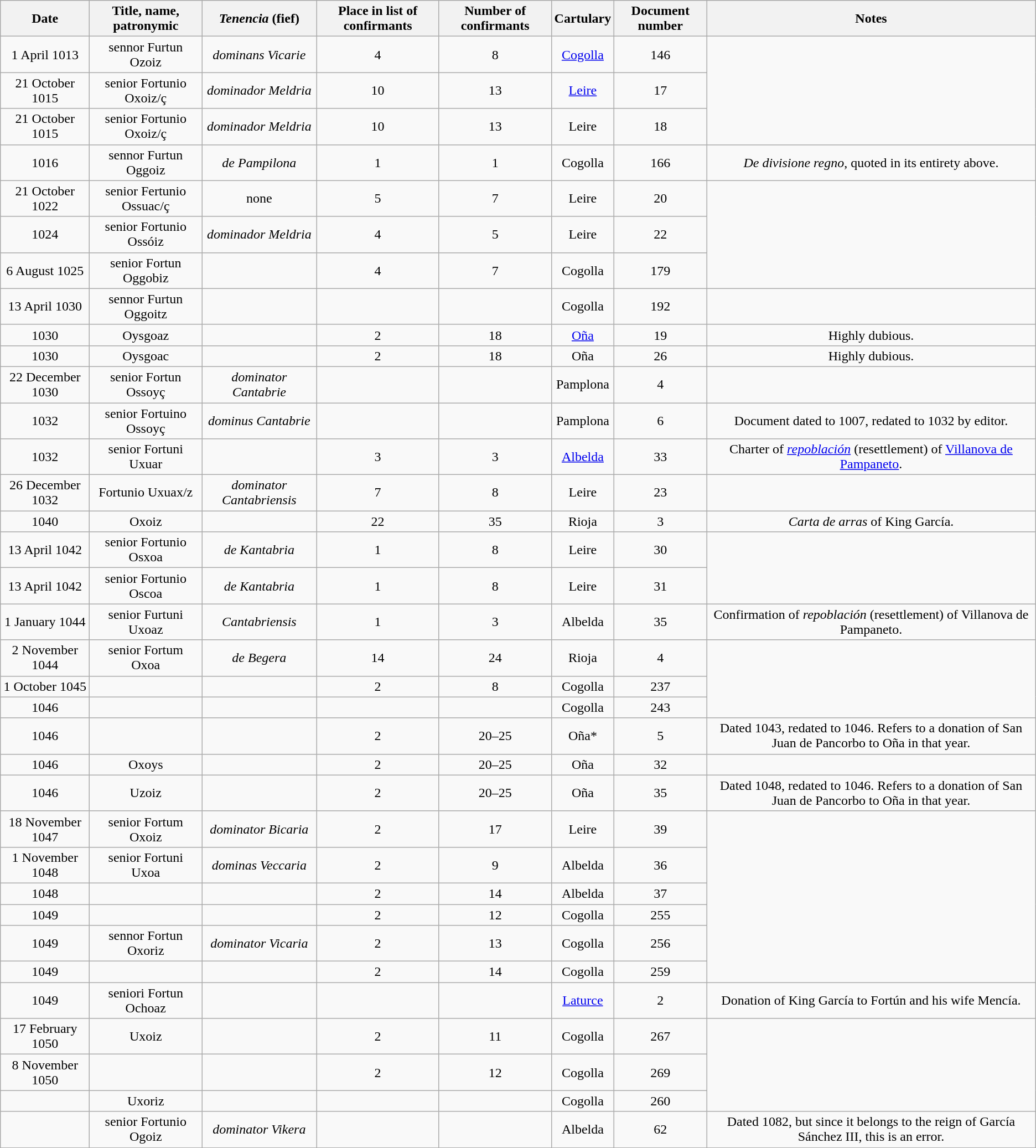<table class="wikitable" style="text-align:center;">
<tr>
<th>Date</th>
<th>Title, name, patronymic</th>
<th><em>Tenencia</em> (fief)</th>
<th>Place in list of confirmants</th>
<th>Number of confirmants</th>
<th>Cartulary</th>
<th>Document number</th>
<th>Notes</th>
</tr>
<tr>
<td>1 April 1013</td>
<td>sennor Furtun Ozoiz</td>
<td><em>dominans Vicarie</em></td>
<td>4</td>
<td>8</td>
<td><a href='#'>Cogolla</a></td>
<td>146</td>
</tr>
<tr>
<td>21 October 1015</td>
<td>senior Fortunio Oxoiz/ç</td>
<td><em>dominador Meldria</em></td>
<td>10</td>
<td>13</td>
<td><a href='#'>Leire</a></td>
<td>17</td>
</tr>
<tr>
<td>21 October 1015</td>
<td>senior Fortunio Oxoiz/ç</td>
<td><em>dominador Meldria</em></td>
<td>10</td>
<td>13</td>
<td>Leire</td>
<td>18</td>
</tr>
<tr>
<td>1016</td>
<td>sennor Furtun Oggoiz</td>
<td><em>de Pampilona</em></td>
<td>1</td>
<td>1</td>
<td>Cogolla</td>
<td>166</td>
<td><em>De divisione regno</em>, quoted in its entirety above.</td>
</tr>
<tr>
<td>21 October 1022</td>
<td>senior Fertunio Ossuac/ç</td>
<td>none</td>
<td>5</td>
<td>7</td>
<td>Leire</td>
<td>20</td>
</tr>
<tr>
<td>1024</td>
<td>senior Fortunio Ossóiz</td>
<td><em>dominador Meldria</em></td>
<td>4</td>
<td>5</td>
<td>Leire</td>
<td>22</td>
</tr>
<tr>
<td>6 August 1025</td>
<td>senior Fortun Oggobiz</td>
<td></td>
<td>4</td>
<td>7</td>
<td>Cogolla</td>
<td>179</td>
</tr>
<tr>
<td>13 April 1030</td>
<td>sennor Furtun Oggoitz</td>
<td></td>
<td></td>
<td></td>
<td>Cogolla</td>
<td>192</td>
<td></td>
</tr>
<tr>
<td>1030</td>
<td>Oysgoaz</td>
<td></td>
<td>2</td>
<td>18</td>
<td><a href='#'>Oña</a></td>
<td>19</td>
<td>Highly dubious.</td>
</tr>
<tr>
<td>1030</td>
<td>Oysgoac</td>
<td></td>
<td>2</td>
<td>18</td>
<td>Oña</td>
<td>26</td>
<td>Highly dubious.</td>
</tr>
<tr>
<td>22 December 1030</td>
<td>senior Fortun Ossoyç</td>
<td><em>dominator Cantabrie</em></td>
<td></td>
<td></td>
<td>Pamplona</td>
<td>4</td>
<td></td>
</tr>
<tr>
<td>1032</td>
<td>senior Fortuino Ossoyç</td>
<td><em>dominus Cantabrie</em></td>
<td></td>
<td></td>
<td>Pamplona</td>
<td>6</td>
<td>Document dated to 1007, redated to 1032 by editor.</td>
</tr>
<tr>
<td>1032</td>
<td>senior Fortuni Uxuar</td>
<td></td>
<td>3</td>
<td>3</td>
<td><a href='#'>Albelda</a></td>
<td>33</td>
<td>Charter of <em><a href='#'>repoblación</a></em> (resettlement) of <a href='#'>Villanova de Pampaneto</a>.</td>
</tr>
<tr>
<td>26 December 1032</td>
<td>Fortunio Uxuax/z</td>
<td><em>dominator Cantabriensis</em></td>
<td>7</td>
<td>8</td>
<td>Leire</td>
<td>23</td>
<td></td>
</tr>
<tr>
<td>1040</td>
<td>Oxoiz</td>
<td></td>
<td>22</td>
<td>35</td>
<td>Rioja</td>
<td>3</td>
<td><em>Carta de arras</em> of King García.</td>
</tr>
<tr>
<td>13 April 1042</td>
<td>senior Fortunio Osxoa</td>
<td><em>de Kantabria</em></td>
<td>1</td>
<td>8</td>
<td>Leire</td>
<td>30</td>
</tr>
<tr>
<td>13 April 1042</td>
<td>senior Fortunio Oscoa</td>
<td><em>de Kantabria</em></td>
<td>1</td>
<td>8</td>
<td>Leire</td>
<td>31</td>
</tr>
<tr>
<td>1 January 1044</td>
<td>senior Furtuni Uxoaz</td>
<td><em>Cantabriensis</em></td>
<td>1</td>
<td>3</td>
<td>Albelda</td>
<td>35</td>
<td>Confirmation of <em>repoblación</em> (resettlement) of Villanova de Pampaneto.</td>
</tr>
<tr>
<td>2 November 1044</td>
<td>senior Fortum Oxoa</td>
<td><em>de Begera</em></td>
<td>14</td>
<td>24</td>
<td>Rioja</td>
<td>4</td>
</tr>
<tr>
<td>1 October 1045</td>
<td></td>
<td></td>
<td>2</td>
<td>8</td>
<td>Cogolla</td>
<td>237</td>
</tr>
<tr>
<td>1046</td>
<td></td>
<td></td>
<td></td>
<td></td>
<td>Cogolla</td>
<td>243</td>
</tr>
<tr>
<td>1046</td>
<td></td>
<td></td>
<td>2</td>
<td>20–25</td>
<td>Oña*</td>
<td>5</td>
<td>Dated 1043, redated to 1046. Refers to a donation of San Juan de Pancorbo to Oña in that year.</td>
</tr>
<tr>
<td>1046</td>
<td>Oxoys</td>
<td></td>
<td>2</td>
<td>20–25</td>
<td>Oña</td>
<td>32</td>
</tr>
<tr>
<td>1046</td>
<td>Uzoiz</td>
<td></td>
<td>2</td>
<td>20–25</td>
<td>Oña</td>
<td>35</td>
<td>Dated 1048, redated to 1046. Refers to a donation of San Juan de Pancorbo to Oña in that year.</td>
</tr>
<tr>
<td>18 November 1047</td>
<td>senior Fortum Oxoiz</td>
<td><em>dominator Bicaria</em></td>
<td>2</td>
<td>17</td>
<td>Leire</td>
<td>39</td>
</tr>
<tr>
<td>1 November 1048</td>
<td>senior Fortuni Uxoa</td>
<td><em>dominas Veccaria</em></td>
<td>2</td>
<td>9</td>
<td>Albelda</td>
<td>36</td>
</tr>
<tr>
<td>1048</td>
<td></td>
<td></td>
<td>2</td>
<td>14</td>
<td>Albelda</td>
<td>37</td>
</tr>
<tr>
<td>1049</td>
<td></td>
<td></td>
<td>2</td>
<td>12</td>
<td>Cogolla</td>
<td>255</td>
</tr>
<tr>
<td>1049</td>
<td>sennor Fortun Oxoriz</td>
<td><em>dominator Vicaria</em></td>
<td>2</td>
<td>13</td>
<td>Cogolla</td>
<td>256</td>
</tr>
<tr>
<td>1049</td>
<td></td>
<td></td>
<td>2</td>
<td>14</td>
<td>Cogolla</td>
<td>259</td>
</tr>
<tr>
<td>1049</td>
<td>seniori Fortun Ochoaz</td>
<td></td>
<td></td>
<td></td>
<td><a href='#'>Laturce</a></td>
<td>2</td>
<td>Donation of King García to Fortún and his wife Mencía.</td>
</tr>
<tr>
<td>17 February 1050</td>
<td>Uxoiz</td>
<td></td>
<td>2</td>
<td>11</td>
<td>Cogolla</td>
<td>267</td>
</tr>
<tr>
<td>8 November 1050</td>
<td></td>
<td></td>
<td>2</td>
<td>12</td>
<td>Cogolla</td>
<td>269</td>
</tr>
<tr>
<td></td>
<td>Uxoriz</td>
<td></td>
<td></td>
<td></td>
<td>Cogolla</td>
<td>260</td>
</tr>
<tr>
<td></td>
<td>senior Fortunio Ogoiz</td>
<td><em>dominator Vikera</em></td>
<td></td>
<td></td>
<td>Albelda</td>
<td>62</td>
<td>Dated 1082, but since it belongs to the reign of García Sánchez III, this is an error.</td>
</tr>
</table>
